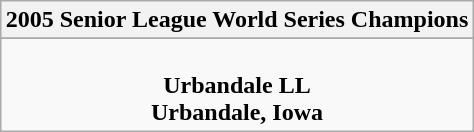<table class="wikitable" style="text-align: center; margin: 0 auto;">
<tr>
<th>2005 Senior League World Series Champions</th>
</tr>
<tr>
</tr>
<tr>
<td><br><strong>Urbandale LL</strong><br> <strong>Urbandale, Iowa</strong></td>
</tr>
</table>
